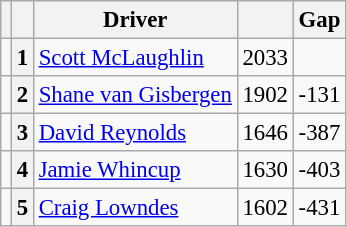<table class="wikitable" style="font-size: 95%;">
<tr>
<th></th>
<th></th>
<th>Driver</th>
<th></th>
<th>Gap</th>
</tr>
<tr>
<td align="left"></td>
<th>1</th>
<td> <a href='#'>Scott McLaughlin</a></td>
<td align="right">2033</td>
<td align="right"></td>
</tr>
<tr>
<td align="left"></td>
<th>2</th>
<td> <a href='#'>Shane van Gisbergen</a></td>
<td align="right">1902</td>
<td align="right">-131</td>
</tr>
<tr>
<td align="left"></td>
<th>3</th>
<td> <a href='#'>David Reynolds</a></td>
<td align="right">1646</td>
<td align="right">-387</td>
</tr>
<tr>
<td align="left"></td>
<th>4</th>
<td> <a href='#'>Jamie Whincup</a></td>
<td align="right">1630</td>
<td align="right">-403</td>
</tr>
<tr>
<td align="left"></td>
<th>5</th>
<td> <a href='#'>Craig Lowndes</a></td>
<td align="right">1602</td>
<td align="right">-431</td>
</tr>
</table>
